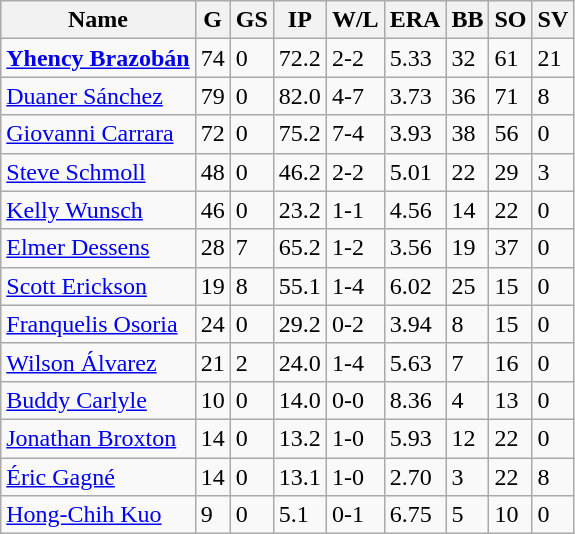<table class="wikitable sortable" style="text-align:left">
<tr>
<th>Name</th>
<th>G</th>
<th>GS</th>
<th>IP</th>
<th>W/L</th>
<th>ERA</th>
<th>BB</th>
<th>SO</th>
<th>SV</th>
</tr>
<tr>
<td><strong><a href='#'>Yhency Brazobán</a></strong></td>
<td>74</td>
<td>0</td>
<td>72.2</td>
<td>2-2</td>
<td>5.33</td>
<td>32</td>
<td>61</td>
<td>21</td>
</tr>
<tr>
<td><a href='#'>Duaner Sánchez</a></td>
<td>79</td>
<td>0</td>
<td>82.0</td>
<td>4-7</td>
<td>3.73</td>
<td>36</td>
<td>71</td>
<td>8</td>
</tr>
<tr>
<td><a href='#'>Giovanni Carrara</a></td>
<td>72</td>
<td>0</td>
<td>75.2</td>
<td>7-4</td>
<td>3.93</td>
<td>38</td>
<td>56</td>
<td>0</td>
</tr>
<tr>
<td><a href='#'>Steve Schmoll</a></td>
<td>48</td>
<td>0</td>
<td>46.2</td>
<td>2-2</td>
<td>5.01</td>
<td>22</td>
<td>29</td>
<td>3</td>
</tr>
<tr>
<td><a href='#'>Kelly Wunsch</a></td>
<td>46</td>
<td>0</td>
<td>23.2</td>
<td>1-1</td>
<td>4.56</td>
<td>14</td>
<td>22</td>
<td>0</td>
</tr>
<tr>
<td><a href='#'>Elmer Dessens</a></td>
<td>28</td>
<td>7</td>
<td>65.2</td>
<td>1-2</td>
<td>3.56</td>
<td>19</td>
<td>37</td>
<td>0</td>
</tr>
<tr>
<td><a href='#'>Scott Erickson</a></td>
<td>19</td>
<td>8</td>
<td>55.1</td>
<td>1-4</td>
<td>6.02</td>
<td>25</td>
<td>15</td>
<td>0</td>
</tr>
<tr>
<td><a href='#'>Franquelis Osoria</a></td>
<td>24</td>
<td>0</td>
<td>29.2</td>
<td>0-2</td>
<td>3.94</td>
<td>8</td>
<td>15</td>
<td>0</td>
</tr>
<tr>
<td><a href='#'>Wilson Álvarez</a></td>
<td>21</td>
<td>2</td>
<td>24.0</td>
<td>1-4</td>
<td>5.63</td>
<td>7</td>
<td>16</td>
<td>0</td>
</tr>
<tr>
<td><a href='#'>Buddy Carlyle</a></td>
<td>10</td>
<td>0</td>
<td>14.0</td>
<td>0-0</td>
<td>8.36</td>
<td>4</td>
<td>13</td>
<td>0</td>
</tr>
<tr>
<td><a href='#'>Jonathan Broxton</a></td>
<td>14</td>
<td>0</td>
<td>13.2</td>
<td>1-0</td>
<td>5.93</td>
<td>12</td>
<td>22</td>
<td>0</td>
</tr>
<tr>
<td><a href='#'>Éric Gagné</a></td>
<td>14</td>
<td>0</td>
<td>13.1</td>
<td>1-0</td>
<td>2.70</td>
<td>3</td>
<td>22</td>
<td>8</td>
</tr>
<tr>
<td><a href='#'>Hong-Chih Kuo</a></td>
<td>9</td>
<td>0</td>
<td>5.1</td>
<td>0-1</td>
<td>6.75</td>
<td>5</td>
<td>10</td>
<td>0</td>
</tr>
</table>
